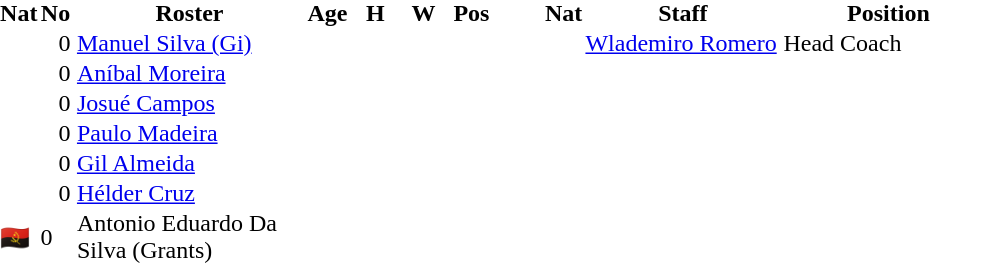<table border="0" cellpadding="0">
<tr>
<th scope="col" width="25px" align="centre" style="background:#ffffff; color: black">Nat</th>
<th scope="col" width="20px" align="centre" style="background:#ffffff; color: black">No</th>
<th scope="col" width="0.3px" align="centre" style="background:0;"></th>
<th scope="col" width="150px" align="centre" style="background:#ffffff; color: black">Roster</th>
<th scope="col" width="30px" align="centre" style="background:#ffffff; color: black">Age</th>
<th scope="col" width="30px" align="centre" style="background:#ffffff; color: black">H</th>
<th scope="col" width="30px" align="centre" style="background:#ffffff; color: black">W</th>
<th scope="col" width="30px" align="centre" style="background:#ffffff; color: black">Pos</th>
<th scope="col" width="30px" align="centre" style="background:0;"></th>
<th scope="col" width="25px" align="centre" style="background:#ffffff; color: black">Nat</th>
<th scope="col" width="130px" align="centre" style="background:#ffffff; color: black">Staff</th>
<th scope="col" width="140px" align="centre" style="background:#ffffff; color: black">Position</th>
</tr>
<tr>
<td align="right"></td>
<td align="right">0</td>
<td></td>
<td><a href='#'>Manuel Silva (Gi)</a></td>
<td align=center></td>
<td></td>
<td></td>
<td></td>
<td></td>
<td align="right"></td>
<td><a href='#'>Wlademiro Romero</a></td>
<td>Head Coach</td>
</tr>
<tr>
<td align="right"></td>
<td align="right">0</td>
<td></td>
<td><a href='#'>Aníbal Moreira</a></td>
<td></td>
<td></td>
<td></td>
<td></td>
</tr>
<tr>
<td align="right"></td>
<td align="right">0</td>
<td></td>
<td><a href='#'>Josué Campos</a></td>
<td></td>
<td></td>
<td></td>
<td></td>
</tr>
<tr>
<td align="right"></td>
<td align="right">0</td>
<td></td>
<td><a href='#'>Paulo Madeira</a></td>
<td></td>
<td></td>
<td></td>
<td></td>
</tr>
<tr>
<td align="right"></td>
<td align="right">0</td>
<td></td>
<td><a href='#'>Gil Almeida</a></td>
<td></td>
<td></td>
<td></td>
<td></td>
</tr>
<tr>
<td align="right"></td>
<td align="right">0</td>
<td></td>
<td><a href='#'>Hélder Cruz</a></td>
<td></td>
<td></td>
<td></td>
<td></td>
</tr>
<tr>
<td>🇦🇴<br></td>
<td>0</td>
<td></td>
<td>Antonio Eduardo Da Silva (Grants)</td>
<td></td>
<td></td>
<td></td>
<td></td>
</tr>
<tr>
</tr>
</table>
